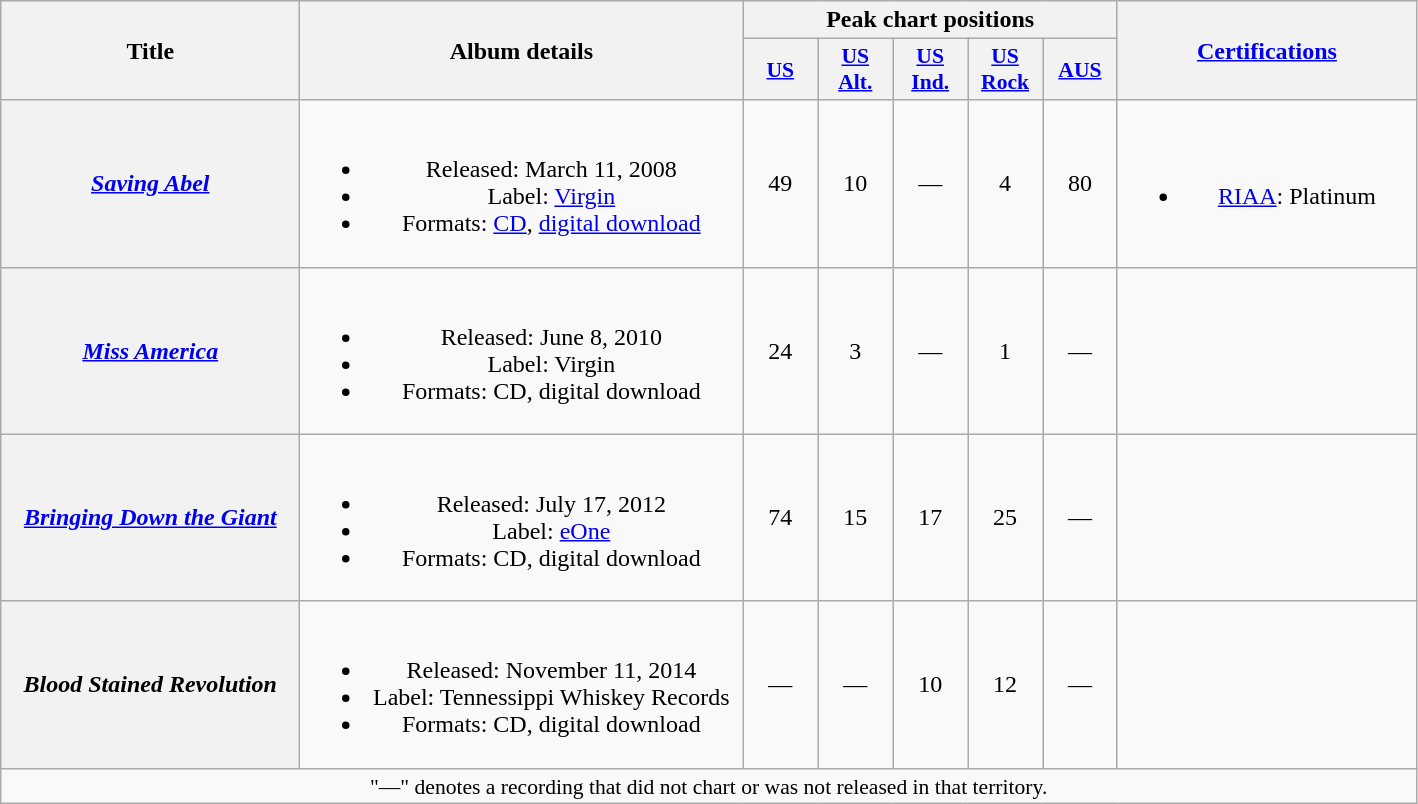<table class="wikitable plainrowheaders" style="text-align:center;">
<tr>
<th scope="col" rowspan="2" style="width:12em;">Title</th>
<th scope="col" rowspan="2" style="width:18em;">Album details</th>
<th scope="col" colspan="5">Peak chart positions</th>
<th scope="col" rowspan="2" style="width:12em;"><a href='#'>Certifications</a></th>
</tr>
<tr>
<th scope="col" style="width:3em;font-size:90%;"><a href='#'>US</a><br></th>
<th scope="col" style="width:3em;font-size:90%;"><a href='#'>US<br>Alt.</a><br></th>
<th scope="col" style="width:3em;font-size:90%;"><a href='#'>US<br>Ind.</a><br></th>
<th scope="col" style="width:3em;font-size:90%;"><a href='#'>US<br>Rock</a><br></th>
<th scope="col" style="width:3em;font-size:90%;"><a href='#'>AUS</a><br></th>
</tr>
<tr>
<th scope="row"><em><a href='#'>Saving Abel</a></em></th>
<td><br><ul><li>Released:  March 11, 2008</li><li>Label: <a href='#'>Virgin</a></li><li>Formats: <a href='#'>CD</a>, <a href='#'>digital download</a></li></ul></td>
<td>49</td>
<td>10</td>
<td>—</td>
<td>4</td>
<td>80</td>
<td><br><ul><li><a href='#'>RIAA</a>: Platinum</li></ul></td>
</tr>
<tr>
<th scope="row"><em><a href='#'>Miss America</a></em></th>
<td><br><ul><li>Released:  June 8, 2010</li><li>Label: Virgin</li><li>Formats: CD, digital download</li></ul></td>
<td>24</td>
<td>3</td>
<td>—</td>
<td>1</td>
<td>—</td>
<td></td>
</tr>
<tr>
<th scope="row"><em><a href='#'>Bringing Down the Giant</a></em></th>
<td><br><ul><li>Released:  July 17, 2012</li><li>Label: <a href='#'>eOne</a></li><li>Formats: CD, digital download</li></ul></td>
<td>74</td>
<td>15</td>
<td>17</td>
<td>25</td>
<td>—</td>
<td></td>
</tr>
<tr>
<th scope="row"><em>Blood Stained Revolution</em></th>
<td><br><ul><li>Released:  November 11, 2014</li><li>Label: Tennessippi Whiskey Records</li><li>Formats: CD, digital download</li></ul></td>
<td>—</td>
<td>—</td>
<td>10</td>
<td>12</td>
<td>—</td>
<td></td>
</tr>
<tr>
<td colspan="10" style="font-size:90%">"—" denotes a recording that did not chart or was not released in that territory.</td>
</tr>
</table>
